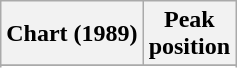<table class="wikitable sortable plainrowheaders" style="text-align:center">
<tr>
<th scope="col">Chart (1989)</th>
<th scope="col">Peak<br>position</th>
</tr>
<tr>
</tr>
<tr>
</tr>
</table>
